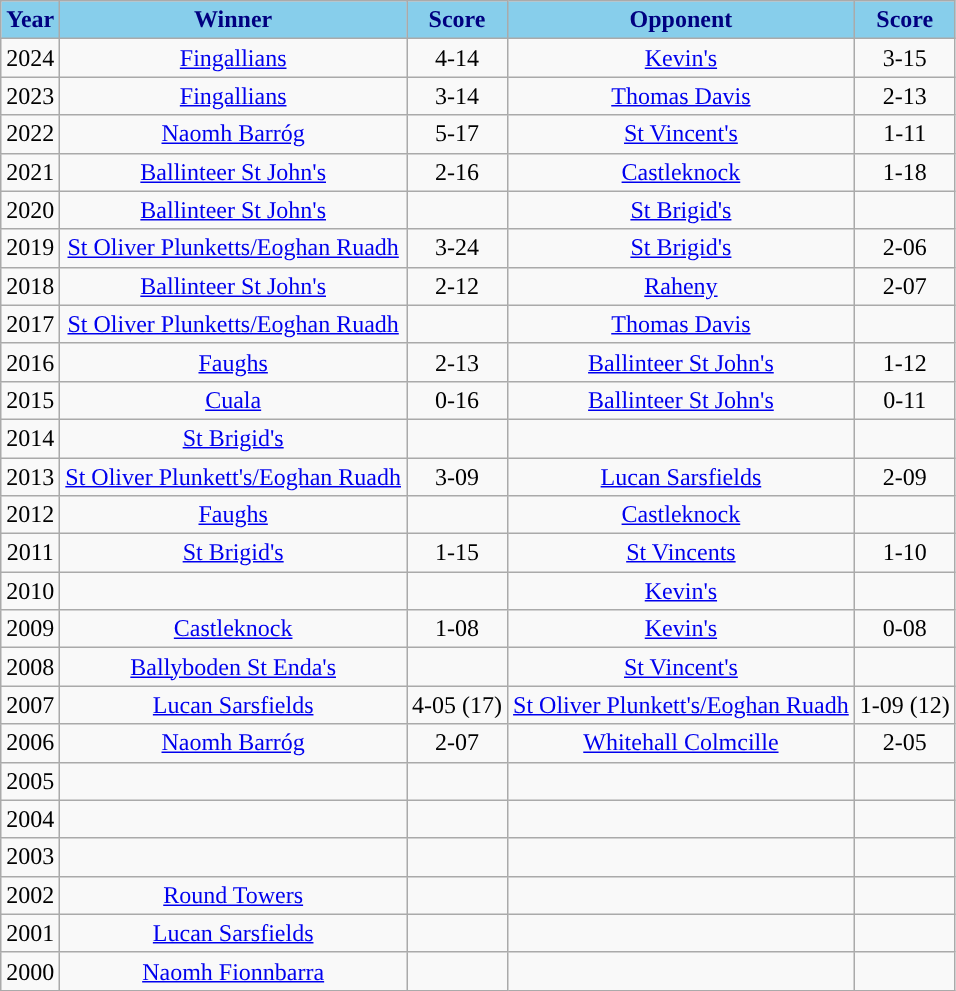<table class="wikitable" style="text-align:center;">
<tr>
<th style="background:skyblue;color:navy;">Year</th>
<th style="background:skyblue;color:navy;">Winner</th>
<th style="background:skyblue;color:navy;">Score</th>
<th style="background:skyblue;color:navy;">Opponent</th>
<th style="background:skyblue;color:navy;">Score</th>
</tr>
<tr>
<td>2024</td>
<td><a href='#'>Fingallians</a></td>
<td>4-14</td>
<td><a href='#'>Kevin's</a></td>
<td>3-15</td>
</tr>
<tr>
<td>2023</td>
<td><a href='#'>Fingallians</a></td>
<td>3-14</td>
<td><a href='#'>Thomas Davis</a></td>
<td>2-13</td>
</tr>
<tr>
<td>2022</td>
<td><a href='#'>Naomh Barróg</a></td>
<td>5-17</td>
<td><a href='#'>St Vincent's</a></td>
<td>1-11</td>
</tr>
<tr>
<td>2021</td>
<td><a href='#'>Ballinteer St John's</a></td>
<td>2-16</td>
<td><a href='#'>Castleknock</a></td>
<td>1-18</td>
</tr>
<tr>
<td>2020</td>
<td><a href='#'>Ballinteer St John's</a></td>
<td></td>
<td><a href='#'>St Brigid's</a></td>
<td></td>
</tr>
<tr>
<td>2019</td>
<td><a href='#'>St Oliver Plunketts/Eoghan Ruadh</a></td>
<td>3-24</td>
<td><a href='#'>St Brigid's</a></td>
<td>2-06</td>
</tr>
<tr>
<td>2018</td>
<td><a href='#'>Ballinteer St John's</a></td>
<td>2-12</td>
<td><a href='#'>Raheny</a></td>
<td>2-07</td>
</tr>
<tr>
<td>2017</td>
<td><a href='#'>St Oliver Plunketts/Eoghan Ruadh</a></td>
<td></td>
<td><a href='#'>Thomas Davis</a></td>
<td></td>
</tr>
<tr>
<td>2016</td>
<td><a href='#'>Faughs</a></td>
<td>2-13</td>
<td><a href='#'>Ballinteer St John's</a></td>
<td>1-12</td>
</tr>
<tr>
<td>2015</td>
<td><a href='#'>Cuala</a></td>
<td>0-16</td>
<td><a href='#'>Ballinteer St John's</a></td>
<td>0-11</td>
</tr>
<tr>
<td>2014</td>
<td><a href='#'>St Brigid's</a></td>
<td></td>
<td></td>
<td></td>
</tr>
<tr>
<td>2013</td>
<td><a href='#'>St Oliver Plunkett's/Eoghan Ruadh</a></td>
<td>3-09</td>
<td><a href='#'>Lucan Sarsfields</a></td>
<td>2-09</td>
</tr>
<tr>
<td>2012</td>
<td><a href='#'>Faughs</a></td>
<td></td>
<td><a href='#'>Castleknock</a></td>
<td></td>
</tr>
<tr>
<td>2011</td>
<td><a href='#'>St Brigid's</a></td>
<td>1-15</td>
<td><a href='#'>St Vincents</a></td>
<td>1-10</td>
</tr>
<tr>
<td>2010</td>
<td></td>
<td></td>
<td><a href='#'>Kevin's</a></td>
<td></td>
</tr>
<tr>
<td>2009</td>
<td><a href='#'>Castleknock</a></td>
<td>1-08</td>
<td><a href='#'>Kevin's</a></td>
<td>0-08</td>
</tr>
<tr>
<td>2008</td>
<td><a href='#'>Ballyboden St Enda's</a></td>
<td></td>
<td><a href='#'>St Vincent's</a></td>
<td></td>
</tr>
<tr>
<td>2007</td>
<td><a href='#'>Lucan Sarsfields</a></td>
<td>4-05 (17)</td>
<td><a href='#'>St Oliver Plunkett's/Eoghan Ruadh</a></td>
<td>1-09 (12)</td>
</tr>
<tr>
<td>2006</td>
<td><a href='#'>Naomh Barróg</a></td>
<td>2-07</td>
<td><a href='#'>Whitehall Colmcille</a></td>
<td>2-05</td>
</tr>
<tr>
<td>2005</td>
<td></td>
<td></td>
<td></td>
<td></td>
</tr>
<tr>
<td>2004</td>
<td></td>
<td></td>
<td></td>
<td></td>
</tr>
<tr>
<td>2003</td>
<td></td>
<td></td>
<td></td>
<td></td>
</tr>
<tr>
<td>2002</td>
<td><a href='#'>Round Towers</a></td>
<td></td>
<td></td>
<td></td>
</tr>
<tr>
<td>2001</td>
<td><a href='#'>Lucan Sarsfields</a></td>
<td></td>
<td></td>
<td></td>
</tr>
<tr>
<td>2000</td>
<td><a href='#'>Naomh Fionnbarra</a></td>
<td></td>
<td></td>
<td></td>
</tr>
</table>
